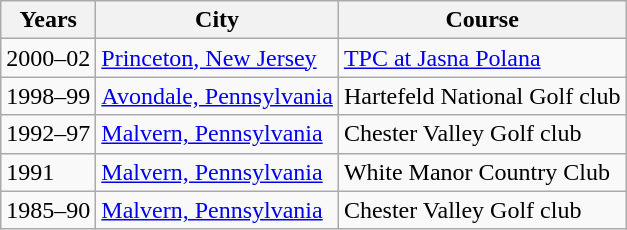<table class="wikitable">
<tr>
<th>Years</th>
<th>City</th>
<th>Course</th>
</tr>
<tr>
<td>2000–02</td>
<td><a href='#'>Princeton, New Jersey</a></td>
<td><a href='#'>TPC at Jasna Polana</a></td>
</tr>
<tr>
<td>1998–99</td>
<td><a href='#'>Avondale, Pennsylvania</a></td>
<td>Hartefeld National Golf club</td>
</tr>
<tr>
<td>1992–97</td>
<td><a href='#'>Malvern, Pennsylvania</a></td>
<td>Chester Valley Golf club</td>
</tr>
<tr>
<td>1991</td>
<td><a href='#'>Malvern, Pennsylvania</a></td>
<td>White Manor Country Club</td>
</tr>
<tr>
<td>1985–90</td>
<td><a href='#'>Malvern, Pennsylvania</a></td>
<td>Chester Valley Golf club</td>
</tr>
</table>
